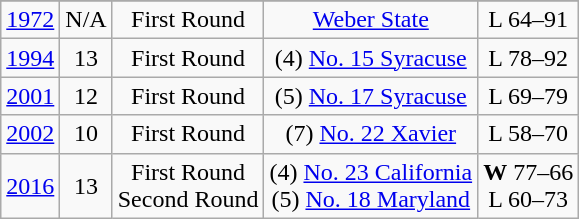<table class="wikitable" style="text-align:center">
<tr>
</tr>
<tr align="center">
<td><a href='#'>1972</a></td>
<td>N/A</td>
<td>First Round</td>
<td><a href='#'>Weber State</a></td>
<td>L 64–91</td>
</tr>
<tr align="center">
<td><a href='#'>1994</a></td>
<td>13</td>
<td>First Round</td>
<td>(4) <a href='#'>No. 15 Syracuse</a></td>
<td>L 78–92</td>
</tr>
<tr align="center">
<td><a href='#'>2001</a></td>
<td>12</td>
<td>First Round</td>
<td>(5) <a href='#'>No. 17 Syracuse</a></td>
<td>L 69–79</td>
</tr>
<tr align="center">
<td><a href='#'>2002</a></td>
<td>10</td>
<td>First Round</td>
<td>(7) <a href='#'>No. 22 Xavier</a></td>
<td>L 58–70</td>
</tr>
<tr align="center">
<td><a href='#'>2016</a></td>
<td>13</td>
<td>First Round <br>Second Round</td>
<td>(4) <a href='#'>No. 23 California</a> <br> (5) <a href='#'>No. 18 Maryland</a></td>
<td><strong>W</strong> 77–66 <br> L 60–73</td>
</tr>
</table>
